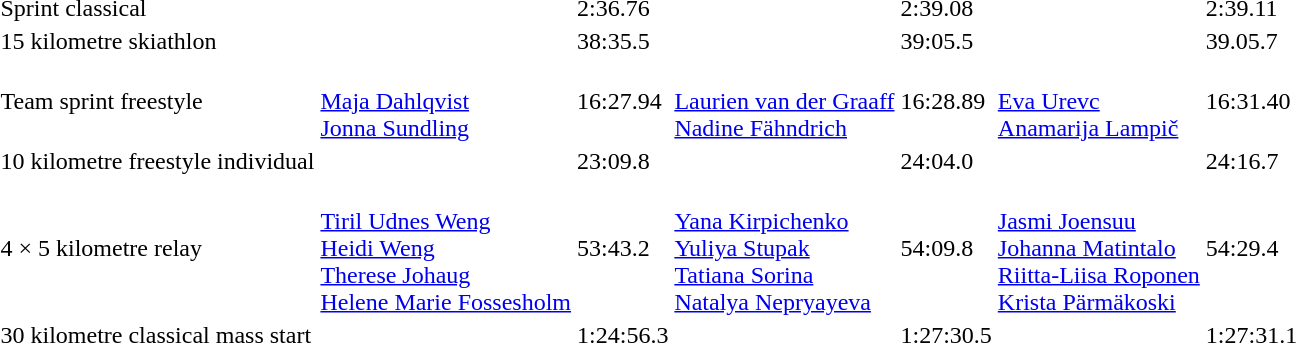<table>
<tr>
<td>Sprint classical<br></td>
<td></td>
<td>2:36.76</td>
<td></td>
<td>2:39.08</td>
<td></td>
<td>2:39.11</td>
</tr>
<tr>
<td>15 kilometre skiathlon<br></td>
<td></td>
<td>38:35.5</td>
<td></td>
<td>39:05.5</td>
<td></td>
<td>39.05.7</td>
</tr>
<tr>
<td>Team sprint freestyle<br></td>
<td><br><a href='#'>Maja Dahlqvist</a><br><a href='#'>Jonna Sundling</a></td>
<td>16:27.94</td>
<td><br><a href='#'>Laurien van der Graaff</a><br><a href='#'>Nadine Fähndrich</a></td>
<td>16:28.89</td>
<td><br><a href='#'>Eva Urevc</a><br><a href='#'>Anamarija Lampič</a></td>
<td>16:31.40</td>
</tr>
<tr>
<td>10 kilometre freestyle individual<br></td>
<td></td>
<td>23:09.8</td>
<td></td>
<td>24:04.0</td>
<td></td>
<td>24:16.7</td>
</tr>
<tr>
<td>4 × 5 kilometre relay<br></td>
<td><br><a href='#'>Tiril Udnes Weng</a><br><a href='#'>Heidi Weng</a><br><a href='#'>Therese Johaug</a><br><a href='#'>Helene Marie Fossesholm</a></td>
<td>53:43.2</td>
<td><br><a href='#'>Yana Kirpichenko</a><br><a href='#'>Yuliya Stupak</a><br><a href='#'>Tatiana Sorina</a><br><a href='#'>Natalya Nepryayeva</a></td>
<td>54:09.8</td>
<td><br><a href='#'>Jasmi Joensuu</a><br><a href='#'>Johanna Matintalo</a><br><a href='#'>Riitta-Liisa Roponen</a><br><a href='#'>Krista Pärmäkoski</a></td>
<td>54:29.4</td>
</tr>
<tr>
<td>30 kilometre classical mass start<br></td>
<td></td>
<td>1:24:56.3</td>
<td></td>
<td>1:27:30.5</td>
<td></td>
<td>1:27:31.1</td>
</tr>
</table>
